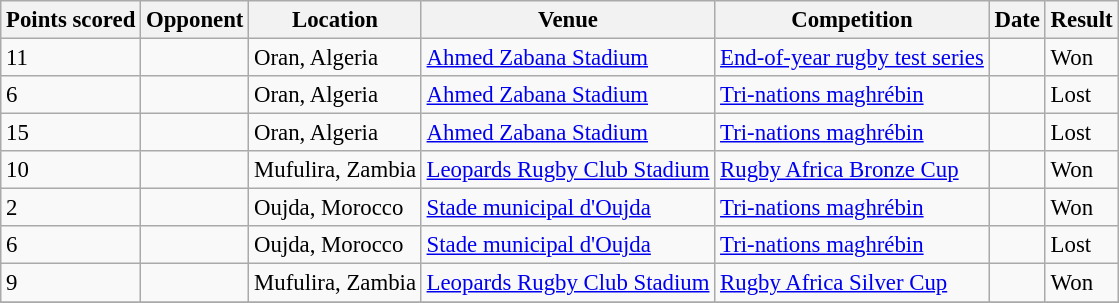<table class="wikitable sortable" style="font-size:95%">
<tr>
<th>Points scored</th>
<th>Opponent</th>
<th>Location</th>
<th>Venue</th>
<th>Competition</th>
<th>Date</th>
<th>Result</th>
</tr>
<tr>
<td>11</td>
<td></td>
<td>Oran, Algeria</td>
<td><a href='#'>Ahmed Zabana Stadium</a></td>
<td><a href='#'>End-of-year rugby test series</a></td>
<td></td>
<td>Won</td>
</tr>
<tr>
<td>6</td>
<td></td>
<td>Oran, Algeria</td>
<td><a href='#'>Ahmed Zabana Stadium</a></td>
<td><a href='#'>Tri-nations maghrébin</a></td>
<td></td>
<td>Lost</td>
</tr>
<tr>
<td>15</td>
<td></td>
<td>Oran, Algeria</td>
<td><a href='#'>Ahmed Zabana Stadium</a></td>
<td><a href='#'>Tri-nations maghrébin</a></td>
<td></td>
<td>Lost</td>
</tr>
<tr>
<td>10</td>
<td></td>
<td>Mufulira, Zambia</td>
<td><a href='#'>Leopards Rugby Club Stadium</a></td>
<td><a href='#'>Rugby Africa Bronze Cup</a></td>
<td></td>
<td>Won</td>
</tr>
<tr>
<td>2</td>
<td></td>
<td>Oujda, Morocco</td>
<td><a href='#'>Stade municipal d'Oujda</a></td>
<td><a href='#'>Tri-nations maghrébin</a></td>
<td></td>
<td>Won</td>
</tr>
<tr>
<td>6</td>
<td></td>
<td>Oujda, Morocco</td>
<td><a href='#'>Stade municipal d'Oujda</a></td>
<td><a href='#'>Tri-nations maghrébin</a></td>
<td></td>
<td>Lost</td>
</tr>
<tr>
<td>9</td>
<td></td>
<td>Mufulira, Zambia</td>
<td><a href='#'>Leopards Rugby Club Stadium</a></td>
<td><a href='#'>Rugby Africa Silver Cup</a></td>
<td></td>
<td>Won</td>
</tr>
<tr>
</tr>
</table>
